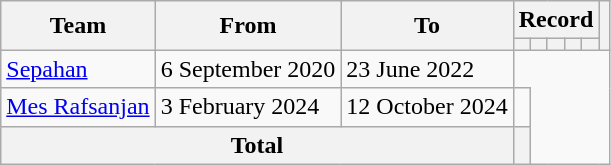<table class=wikitable style="text-align: center">
<tr>
<th rowspan=2>Team</th>
<th rowspan=2>From</th>
<th rowspan=2>To</th>
<th colspan=5>Record</th>
<th rowspan=2></th>
</tr>
<tr>
<th></th>
<th></th>
<th></th>
<th></th>
<th></th>
</tr>
<tr>
<td align=left><a href='#'>Sepahan</a></td>
<td align=left>6 September 2020</td>
<td align=left>23 June 2022<br></td>
</tr>
<tr>
<td align=left><a href='#'>Mes Rafsanjan</a></td>
<td align=left>3 February 2024</td>
<td align=left>12 October 2024<br></td>
<td></td>
</tr>
<tr>
<th colspan=3>Total<br></th>
<th></th>
</tr>
</table>
